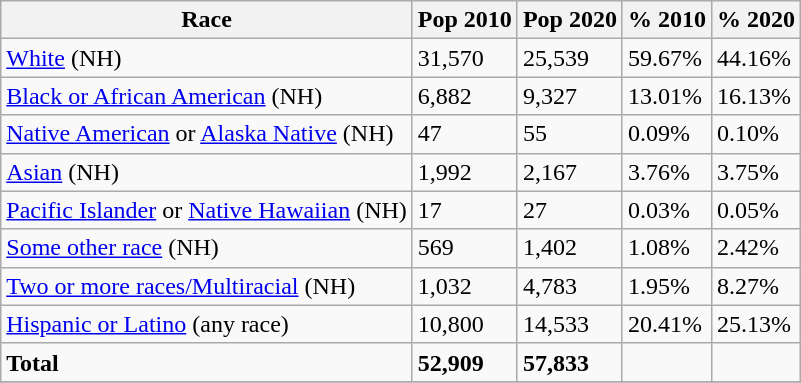<table class="wikitable">
<tr>
<th>Race</th>
<th>Pop 2010</th>
<th>Pop 2020</th>
<th>% 2010</th>
<th>% 2020</th>
</tr>
<tr>
<td><a href='#'>White</a> (NH)</td>
<td>31,570</td>
<td>25,539</td>
<td>59.67%</td>
<td>44.16%</td>
</tr>
<tr>
<td><a href='#'>Black or African American</a> (NH)</td>
<td>6,882</td>
<td>9,327</td>
<td>13.01%</td>
<td>16.13%</td>
</tr>
<tr>
<td><a href='#'>Native American</a> or <a href='#'>Alaska Native</a> (NH)</td>
<td>47</td>
<td>55</td>
<td>0.09%</td>
<td>0.10%</td>
</tr>
<tr>
<td><a href='#'>Asian</a> (NH)</td>
<td>1,992</td>
<td>2,167</td>
<td>3.76%</td>
<td>3.75%</td>
</tr>
<tr>
<td><a href='#'>Pacific Islander</a> or <a href='#'>Native Hawaiian</a> (NH)</td>
<td>17</td>
<td>27</td>
<td>0.03%</td>
<td>0.05%</td>
</tr>
<tr>
<td><a href='#'>Some other race</a> (NH)</td>
<td>569</td>
<td>1,402</td>
<td>1.08%</td>
<td>2.42%</td>
</tr>
<tr>
<td><a href='#'>Two or more races/Multiracial</a> (NH)</td>
<td>1,032</td>
<td>4,783</td>
<td>1.95%</td>
<td>8.27%</td>
</tr>
<tr>
<td><a href='#'>Hispanic or Latino</a> (any race)</td>
<td>10,800</td>
<td>14,533</td>
<td>20.41%</td>
<td>25.13%</td>
</tr>
<tr>
<td><strong>Total</strong></td>
<td><strong>52,909</strong></td>
<td><strong>57,833</strong></td>
<td></td>
<td></td>
</tr>
<tr>
</tr>
</table>
